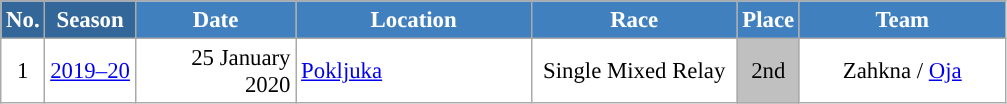<table class="wikitable sortable" style="font-size:95%; text-align:center; border:grey solid 1px; border-collapse:collapse; background:#ffffff;">
<tr style="background:#efefef;">
<th style="background-color:#369; color:white;">No.</th>
<th style="background-color:#369; color:white;">Season</th>
<th style="background-color:#4180be; color:white; width:100px;">Date</th>
<th style="background-color:#4180be; color:white; width:150px;">Location</th>
<th style="background-color:#4180be; color:white; width:130px;">Race</th>
<th style="background-color:#4180be; color:white;">Place</th>
<th style="background-color:#4180be; color:white; width:130px;">Team</th>
</tr>
<tr>
<td align=center>1</td>
<td align=center><a href='#'>2019–20</a></td>
<td align=right>25 January 2020</td>
<td align=left> <a href='#'>Pokljuka</a></td>
<td>Single Mixed Relay</td>
<td bgcolor="silver">2nd</td>
<td>Zahkna / <a href='#'>Oja</a></td>
</tr>
</table>
